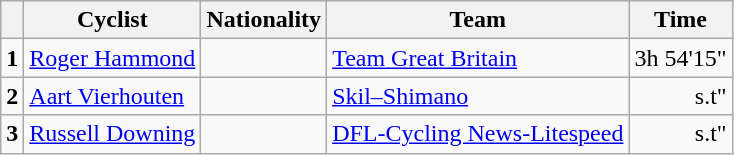<table class="wikitable">
<tr>
<th></th>
<th>Cyclist</th>
<th>Nationality</th>
<th>Team</th>
<th>Time</th>
</tr>
<tr>
<td><strong>1</strong></td>
<td><a href='#'>Roger Hammond</a></td>
<td></td>
<td><a href='#'>Team Great Britain</a></td>
<td align="right">3h 54'15"</td>
</tr>
<tr>
<td><strong>2</strong></td>
<td><a href='#'>Aart Vierhouten</a></td>
<td></td>
<td><a href='#'>Skil–Shimano</a></td>
<td align="right">s.t"</td>
</tr>
<tr>
<td><strong>3</strong></td>
<td><a href='#'>Russell Downing</a></td>
<td></td>
<td><a href='#'>DFL-Cycling News-Litespeed</a></td>
<td align="right">s.t"</td>
</tr>
</table>
